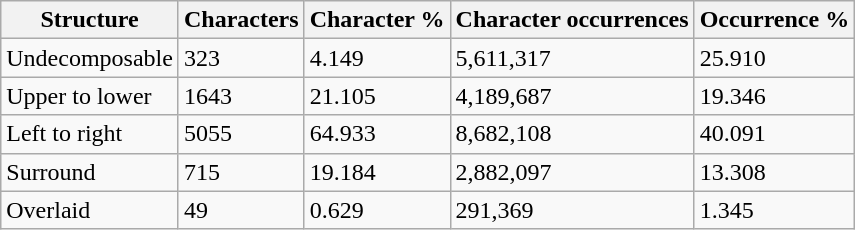<table class="wikitable">
<tr>
<th>Structure</th>
<th>Characters</th>
<th>Character %</th>
<th>Character occurrences</th>
<th>Occurrence %</th>
</tr>
<tr>
<td>Undecomposable</td>
<td>323</td>
<td>4.149</td>
<td>5,611,317</td>
<td>25.910</td>
</tr>
<tr>
<td>Upper to lower</td>
<td>1643</td>
<td>21.105</td>
<td>4,189,687</td>
<td>19.346</td>
</tr>
<tr>
<td>Left to right</td>
<td>5055</td>
<td>64.933</td>
<td>8,682,108</td>
<td>40.091</td>
</tr>
<tr>
<td>Surround</td>
<td>715</td>
<td>19.184</td>
<td>2,882,097</td>
<td>13.308</td>
</tr>
<tr>
<td>Overlaid</td>
<td>49</td>
<td>0.629</td>
<td>291,369</td>
<td>1.345</td>
</tr>
</table>
